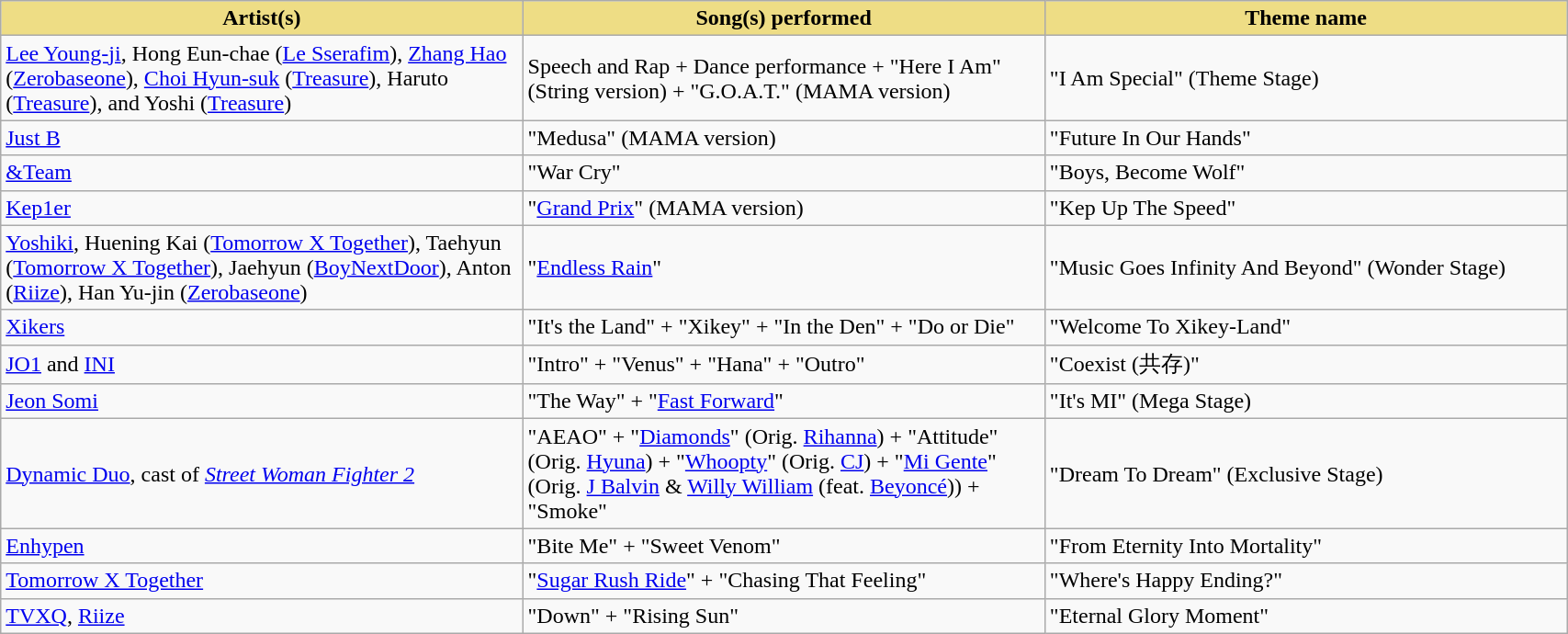<table class="wikitable" style="width:90%">
<tr>
<th scope="col" style="background-color:#EEDD85; width:30%">Artist(s)</th>
<th scope="col" style="background-color:#EEDD85; width:30%">Song(s) performed</th>
<th scope="col" style="background-color:#EEDD85; width:30%">Theme name</th>
</tr>
<tr>
<td><a href='#'>Lee Young-ji</a>, Hong Eun-chae (<a href='#'>Le Sserafim</a>), <a href='#'>Zhang Hao</a> (<a href='#'>Zerobaseone</a>), <a href='#'>Choi Hyun-suk</a> (<a href='#'>Treasure</a>), Haruto (<a href='#'>Treasure</a>), and Yoshi (<a href='#'>Treasure</a>)</td>
<td>Speech and Rap + Dance performance + "Here I Am" (String version) + "G.O.A.T." (MAMA version)</td>
<td>"I Am Special" (Theme Stage)</td>
</tr>
<tr>
<td><a href='#'>Just B</a></td>
<td>"Medusa" (MAMA version)</td>
<td>"Future In Our Hands"</td>
</tr>
<tr>
<td><a href='#'>&Team</a></td>
<td>"War Cry"</td>
<td>"Boys, Become Wolf"</td>
</tr>
<tr>
<td><a href='#'>Kep1er</a></td>
<td>"<a href='#'>Grand Prix</a>" (MAMA version)</td>
<td>"Kep Up The Speed"</td>
</tr>
<tr>
<td><a href='#'>Yoshiki</a>, Huening Kai (<a href='#'>Tomorrow X Together</a>), Taehyun (<a href='#'>Tomorrow X Together</a>), Jaehyun (<a href='#'>BoyNextDoor</a>), Anton (<a href='#'>Riize</a>), Han Yu-jin (<a href='#'>Zerobaseone</a>)</td>
<td>"<a href='#'>Endless Rain</a>"</td>
<td>"Music Goes Infinity And Beyond" (Wonder Stage)</td>
</tr>
<tr>
<td><a href='#'>Xikers</a></td>
<td>"It's the Land" + "Xikey" + "In the Den" + "Do or Die"</td>
<td>"Welcome To Xikey-Land"</td>
</tr>
<tr>
<td><a href='#'>JO1</a> and <a href='#'>INI</a></td>
<td>"Intro" + "Venus" + "Hana" + "Outro"</td>
<td>"Coexist (共存)"</td>
</tr>
<tr>
<td><a href='#'>Jeon Somi</a></td>
<td>"The Way" + "<a href='#'>Fast Forward</a>"</td>
<td>"It's MI" (Mega Stage)</td>
</tr>
<tr>
<td><a href='#'>Dynamic Duo</a>, cast of <em><a href='#'>Street Woman Fighter 2</a></em></td>
<td>"AEAO" + "<a href='#'>Diamonds</a>" (Orig. <a href='#'>Rihanna</a>) + "Attitude"  (Orig. <a href='#'>Hyuna</a>) + "<a href='#'>Whoopty</a>"  (Orig. <a href='#'>CJ</a>) + "<a href='#'>Mi Gente</a>"  (Orig. <a href='#'>J Balvin</a> & <a href='#'>Willy William</a> (feat. <a href='#'>Beyoncé</a>)) + "Smoke"</td>
<td>"Dream To Dream" (Exclusive Stage)</td>
</tr>
<tr>
<td><a href='#'>Enhypen</a></td>
<td>"Bite Me" + "Sweet Venom"</td>
<td>"From Eternity Into Mortality"</td>
</tr>
<tr>
<td><a href='#'>Tomorrow X Together</a></td>
<td>"<a href='#'>Sugar Rush Ride</a>" + "Chasing That Feeling"</td>
<td>"Where's Happy Ending?"</td>
</tr>
<tr>
<td><a href='#'>TVXQ</a>, <a href='#'>Riize</a></td>
<td>"Down" + "Rising Sun"</td>
<td>"Eternal Glory Moment"</td>
</tr>
</table>
